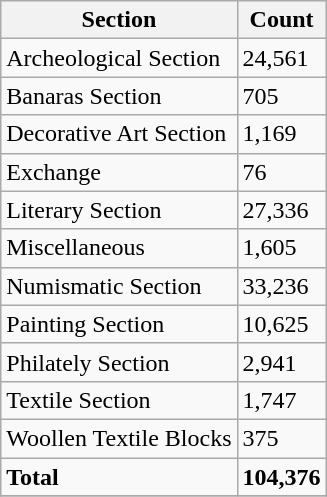<table class="wikitable sortable">
<tr>
<th>Section</th>
<th>Count</th>
</tr>
<tr>
<td>Archeological Section</td>
<td>24,561</td>
</tr>
<tr>
<td>Banaras Section</td>
<td>705</td>
</tr>
<tr>
<td>Decorative Art Section</td>
<td>1,169</td>
</tr>
<tr>
<td>Exchange</td>
<td>76</td>
</tr>
<tr>
<td>Literary Section</td>
<td>27,336</td>
</tr>
<tr>
<td>Miscellaneous</td>
<td>1,605</td>
</tr>
<tr>
<td>Numismatic Section</td>
<td>33,236</td>
</tr>
<tr>
<td>Painting Section</td>
<td>10,625</td>
</tr>
<tr>
<td>Philately Section</td>
<td>2,941</td>
</tr>
<tr>
<td>Textile Section</td>
<td>1,747</td>
</tr>
<tr>
<td>Woollen Textile Blocks</td>
<td>375</td>
</tr>
<tr>
<td><strong>Total</strong></td>
<td><strong>104,376</strong></td>
</tr>
<tr>
</tr>
</table>
